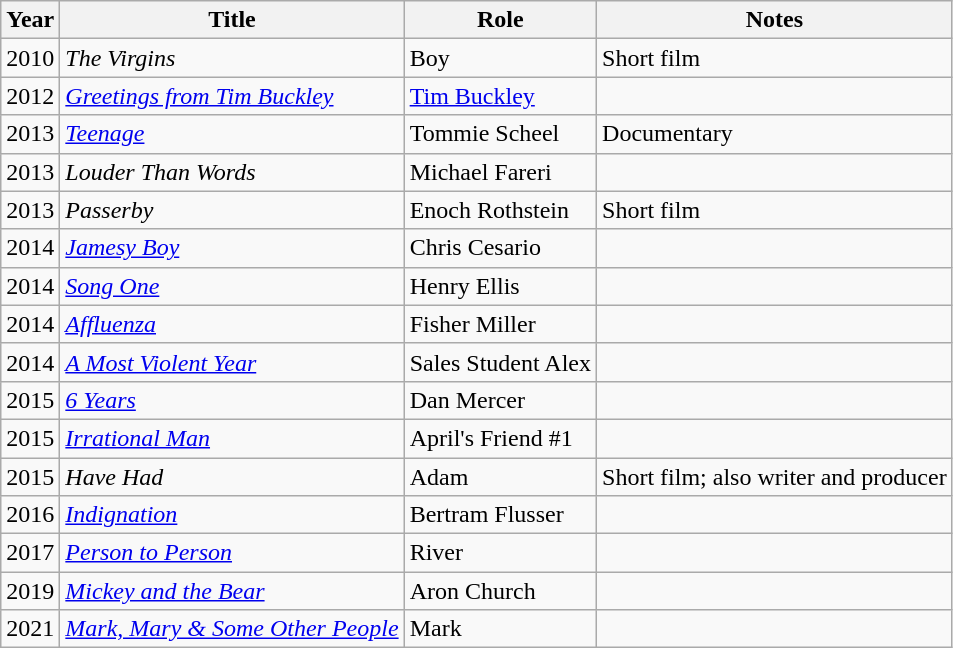<table class="wikitable sortable">
<tr>
<th>Year</th>
<th>Title</th>
<th>Role</th>
<th>Notes</th>
</tr>
<tr>
<td>2010</td>
<td><em>The Virgins</em></td>
<td>Boy</td>
<td>Short film</td>
</tr>
<tr>
<td>2012</td>
<td><em><a href='#'>Greetings from Tim Buckley</a></em></td>
<td><a href='#'>Tim Buckley</a></td>
<td></td>
</tr>
<tr>
<td>2013</td>
<td><em><a href='#'>Teenage</a></em></td>
<td>Tommie Scheel</td>
<td>Documentary</td>
</tr>
<tr>
<td>2013</td>
<td><em>Louder Than Words</em></td>
<td>Michael Fareri</td>
<td></td>
</tr>
<tr>
<td>2013</td>
<td><em>Passerby</em></td>
<td>Enoch Rothstein</td>
<td>Short film</td>
</tr>
<tr>
<td>2014</td>
<td><em><a href='#'>Jamesy Boy</a></em></td>
<td>Chris Cesario</td>
<td></td>
</tr>
<tr>
<td>2014</td>
<td><em><a href='#'>Song One</a></em></td>
<td>Henry Ellis</td>
<td></td>
</tr>
<tr>
<td>2014</td>
<td><em><a href='#'>Affluenza</a></em></td>
<td>Fisher Miller</td>
<td></td>
</tr>
<tr>
<td>2014</td>
<td><em><a href='#'>A Most Violent Year</a></em></td>
<td>Sales Student Alex</td>
<td></td>
</tr>
<tr>
<td>2015</td>
<td><em><a href='#'>6 Years</a></em></td>
<td>Dan Mercer</td>
<td></td>
</tr>
<tr>
<td>2015</td>
<td><em><a href='#'>Irrational Man</a></em></td>
<td>April's Friend #1</td>
<td></td>
</tr>
<tr>
<td>2015</td>
<td><em>Have Had</em></td>
<td>Adam</td>
<td>Short film; also writer and producer</td>
</tr>
<tr>
<td>2016</td>
<td><em><a href='#'>Indignation</a></em></td>
<td>Bertram Flusser</td>
<td></td>
</tr>
<tr>
<td>2017</td>
<td><em><a href='#'>Person to Person</a></em></td>
<td>River</td>
<td></td>
</tr>
<tr>
<td>2019</td>
<td><em><a href='#'>Mickey and the Bear</a></em></td>
<td>Aron Church</td>
<td></td>
</tr>
<tr>
<td>2021</td>
<td><em><a href='#'>Mark, Mary & Some Other People</a></em></td>
<td>Mark</td>
<td></td>
</tr>
</table>
